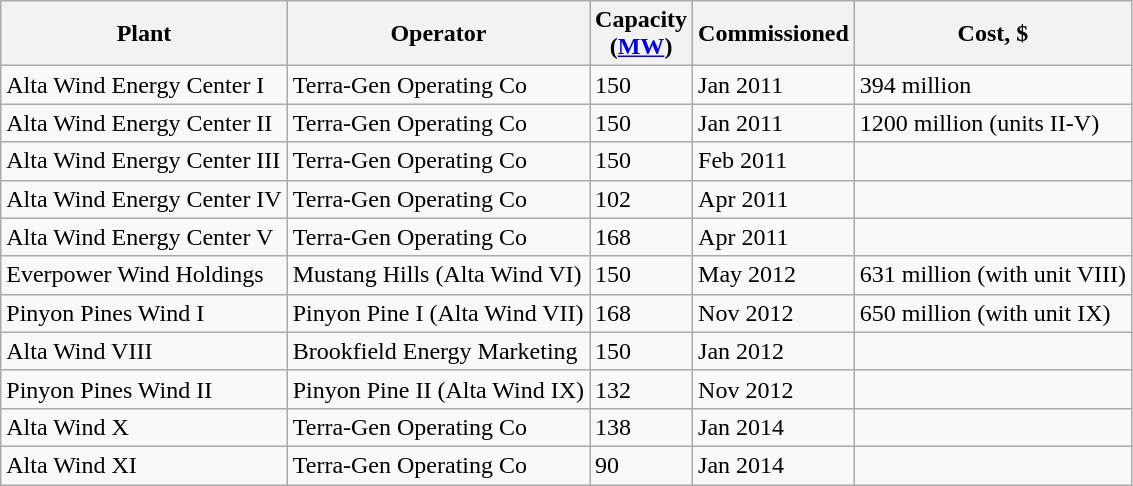<table class="wikitable sortable">
<tr>
<th>Plant</th>
<th>Operator</th>
<th>Capacity <br> (<a href='#'>MW</a>)</th>
<th>Commissioned</th>
<th>Cost, $</th>
</tr>
<tr>
<td>Alta Wind Energy Center I</td>
<td>Terra-Gen Operating Co</td>
<td>150</td>
<td>Jan 2011</td>
<td>394 million </td>
</tr>
<tr>
<td>Alta Wind Energy Center II</td>
<td>Terra-Gen Operating Co</td>
<td>150</td>
<td>Jan 2011</td>
<td>1200 million (units II-V)</td>
</tr>
<tr>
<td>Alta Wind Energy Center III</td>
<td>Terra-Gen Operating Co</td>
<td>150</td>
<td>Feb 2011</td>
<td></td>
</tr>
<tr>
<td>Alta Wind Energy Center IV</td>
<td>Terra-Gen Operating Co</td>
<td>102</td>
<td>Apr 2011</td>
<td></td>
</tr>
<tr>
<td>Alta Wind Energy Center V</td>
<td>Terra-Gen Operating Co</td>
<td>168</td>
<td>Apr 2011</td>
<td></td>
</tr>
<tr>
<td>Everpower Wind Holdings</td>
<td>Mustang Hills (Alta Wind VI)</td>
<td>150</td>
<td>May 2012</td>
<td>631 million (with unit VIII)</td>
</tr>
<tr>
<td>Pinyon Pines Wind I</td>
<td>Pinyon Pine I (Alta Wind VII)</td>
<td>168</td>
<td>Nov 2012</td>
<td>650 million (with unit IX)</td>
</tr>
<tr>
<td>Alta Wind VIII</td>
<td>Brookfield Energy Marketing</td>
<td>150</td>
<td>Jan 2012</td>
<td></td>
</tr>
<tr>
<td>Pinyon Pines Wind II</td>
<td>Pinyon Pine II (Alta Wind IX)</td>
<td>132</td>
<td>Nov 2012</td>
<td></td>
</tr>
<tr>
<td>Alta Wind X</td>
<td>Terra-Gen Operating Co</td>
<td>138</td>
<td>Jan 2014</td>
<td></td>
</tr>
<tr>
<td>Alta Wind XI</td>
<td>Terra-Gen Operating Co</td>
<td>90</td>
<td>Jan 2014</td>
<td></td>
</tr>
</table>
